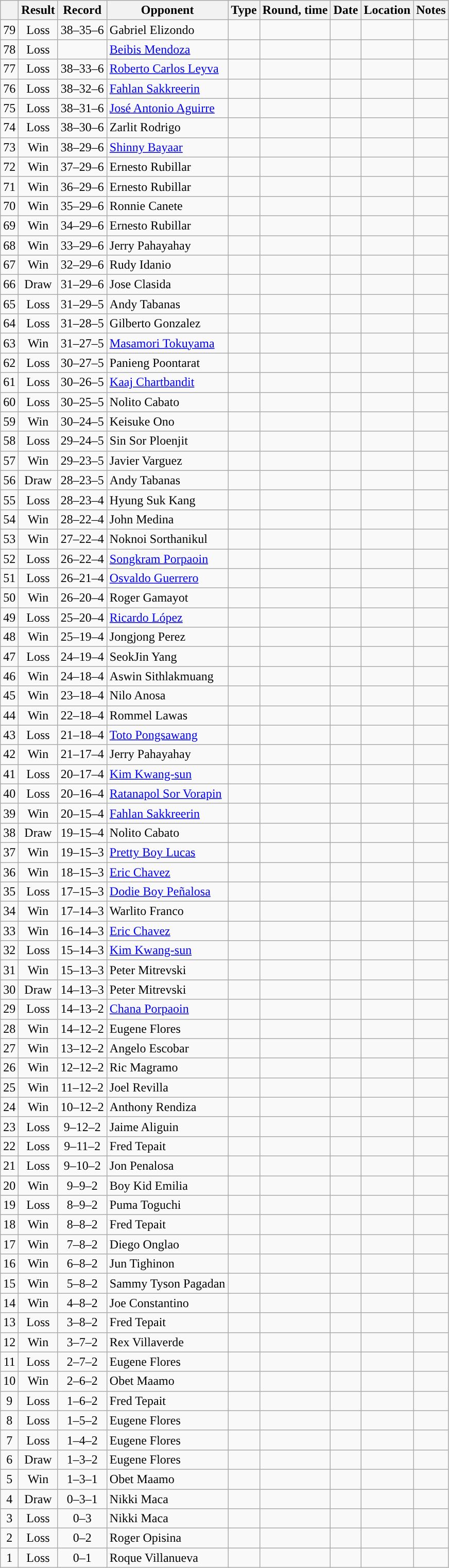<table class="wikitable" style="text-align:center">
<tr>
<th></th>
<th>Result</th>
<th>Record</th>
<th>Opponent</th>
<th>Type</th>
<th>Round, time</th>
<th>Date</th>
<th>Location</th>
<th>Notes</th>
</tr>
<tr>
<td>79</td>
<td>Loss</td>
<td>38–35–6</td>
<td align=left>Gabriel Elizondo</td>
<td></td>
<td></td>
<td></td>
<td align=left></td>
<td align=left></td>
</tr>
<tr>
<td>78</td>
<td>Loss</td>
<td></td>
<td align=left><a href='#'>Beibis Mendoza</a></td>
<td></td>
<td></td>
<td></td>
<td align=left></td>
<td align=left></td>
</tr>
<tr>
<td>77</td>
<td>Loss</td>
<td>38–33–6</td>
<td align=left><a href='#'>Roberto Carlos Leyva</a></td>
<td></td>
<td></td>
<td></td>
<td align=left></td>
<td align=left></td>
</tr>
<tr>
<td>76</td>
<td>Loss</td>
<td>38–32–6</td>
<td align=left><a href='#'>Fahlan Sakkreerin</a></td>
<td></td>
<td></td>
<td></td>
<td align=left></td>
<td align=left></td>
</tr>
<tr>
<td>75</td>
<td>Loss</td>
<td>38–31–6</td>
<td align=left><a href='#'>José Antonio Aguirre</a></td>
<td></td>
<td></td>
<td></td>
<td align=left></td>
<td align=left></td>
</tr>
<tr>
<td>74</td>
<td>Loss</td>
<td>38–30–6</td>
<td align=left>Zarlit Rodrigo</td>
<td></td>
<td></td>
<td></td>
<td align=left></td>
<td align=left></td>
</tr>
<tr>
<td>73</td>
<td>Win</td>
<td>38–29–6</td>
<td align=left><a href='#'>Shinny Bayaar</a></td>
<td></td>
<td></td>
<td></td>
<td align=left></td>
<td align=left></td>
</tr>
<tr>
<td>72</td>
<td>Win</td>
<td>37–29–6</td>
<td align=left>Ernesto Rubillar</td>
<td></td>
<td></td>
<td></td>
<td align=left></td>
<td align=left></td>
</tr>
<tr>
<td>71</td>
<td>Win</td>
<td>36–29–6</td>
<td align=left>Ernesto Rubillar</td>
<td></td>
<td></td>
<td></td>
<td align=left></td>
<td align=left></td>
</tr>
<tr>
<td>70</td>
<td>Win</td>
<td>35–29–6</td>
<td align=left>Ronnie Canete</td>
<td></td>
<td></td>
<td></td>
<td align=left></td>
<td align=left></td>
</tr>
<tr>
<td>69</td>
<td>Win</td>
<td>34–29–6</td>
<td align=left>Ernesto Rubillar</td>
<td></td>
<td></td>
<td></td>
<td align=left></td>
<td align=left></td>
</tr>
<tr>
<td>68</td>
<td>Win</td>
<td>33–29–6</td>
<td align=left>Jerry Pahayahay</td>
<td></td>
<td></td>
<td></td>
<td align=left></td>
<td align=left></td>
</tr>
<tr>
<td>67</td>
<td>Win</td>
<td>32–29–6</td>
<td align=left>Rudy Idanio</td>
<td></td>
<td></td>
<td></td>
<td align=left></td>
<td align=left></td>
</tr>
<tr>
<td>66</td>
<td>Draw</td>
<td>31–29–6</td>
<td align=left>Jose Clasida</td>
<td></td>
<td></td>
<td></td>
<td align=left></td>
<td align=left></td>
</tr>
<tr>
<td>65</td>
<td>Loss</td>
<td>31–29–5</td>
<td align=left>Andy Tabanas</td>
<td></td>
<td></td>
<td></td>
<td align=left></td>
<td align=left></td>
</tr>
<tr>
<td>64</td>
<td>Loss</td>
<td>31–28–5</td>
<td align=left>Gilberto Gonzalez</td>
<td></td>
<td></td>
<td></td>
<td align=left></td>
<td align=left></td>
</tr>
<tr>
<td>63</td>
<td>Win</td>
<td>31–27–5</td>
<td align=left><a href='#'>Masamori Tokuyama</a></td>
<td></td>
<td></td>
<td></td>
<td align=left></td>
<td align=left></td>
</tr>
<tr>
<td>62</td>
<td>Loss</td>
<td>30–27–5</td>
<td align=left>Panieng Poontarat</td>
<td></td>
<td></td>
<td></td>
<td align=left></td>
<td align=left></td>
</tr>
<tr>
<td>61</td>
<td>Loss</td>
<td>30–26–5</td>
<td align=left><a href='#'>Kaaj Chartbandit</a></td>
<td></td>
<td></td>
<td></td>
<td align=left></td>
<td align=left></td>
</tr>
<tr>
<td>60</td>
<td>Loss</td>
<td>30–25–5</td>
<td align=left>Nolito Cabato</td>
<td></td>
<td></td>
<td></td>
<td align=left></td>
<td align=left></td>
</tr>
<tr>
<td>59</td>
<td>Win</td>
<td>30–24–5</td>
<td align=left>Keisuke Ono</td>
<td></td>
<td></td>
<td></td>
<td align=left></td>
<td align=left></td>
</tr>
<tr>
<td>58</td>
<td>Loss</td>
<td>29–24–5</td>
<td align=left>Sin Sor Ploenjit</td>
<td></td>
<td></td>
<td></td>
<td align=left></td>
<td align=left></td>
</tr>
<tr>
<td>57</td>
<td>Win</td>
<td>29–23–5</td>
<td align=left>Javier Varguez</td>
<td></td>
<td></td>
<td></td>
<td align=left></td>
<td align=left></td>
</tr>
<tr>
<td>56</td>
<td>Draw</td>
<td>28–23–5</td>
<td align=left>Andy Tabanas</td>
<td></td>
<td></td>
<td></td>
<td align=left></td>
<td align=left></td>
</tr>
<tr>
<td>55</td>
<td>Loss</td>
<td>28–23–4</td>
<td align=left>Hyung Suk Kang</td>
<td></td>
<td></td>
<td></td>
<td align=left></td>
<td align=left></td>
</tr>
<tr>
<td>54</td>
<td>Win</td>
<td>28–22–4</td>
<td align=left>John Medina</td>
<td></td>
<td></td>
<td></td>
<td align=left></td>
<td align=left></td>
</tr>
<tr>
<td>53</td>
<td>Win</td>
<td>27–22–4</td>
<td align=left>Noknoi Sorthanikul</td>
<td></td>
<td></td>
<td></td>
<td align=left></td>
<td align=left></td>
</tr>
<tr>
<td>52</td>
<td>Loss</td>
<td>26–22–4</td>
<td align=left><a href='#'>Songkram Porpaoin</a></td>
<td></td>
<td></td>
<td></td>
<td align=left></td>
<td align=left></td>
</tr>
<tr>
<td>51</td>
<td>Loss</td>
<td>26–21–4</td>
<td align=left><a href='#'>Osvaldo Guerrero</a></td>
<td></td>
<td></td>
<td></td>
<td align=left></td>
<td align=left></td>
</tr>
<tr>
<td>50</td>
<td>Win</td>
<td>26–20–4</td>
<td align=left>Roger Gamayot</td>
<td></td>
<td></td>
<td></td>
<td align=left></td>
<td align=left></td>
</tr>
<tr>
<td>49</td>
<td>Loss</td>
<td>25–20–4</td>
<td align=left><a href='#'>Ricardo López</a></td>
<td></td>
<td></td>
<td></td>
<td align=left></td>
<td align=left></td>
</tr>
<tr>
<td>48</td>
<td>Win</td>
<td>25–19–4</td>
<td align=left>Jongjong Perez</td>
<td></td>
<td></td>
<td></td>
<td align=left></td>
<td align=left></td>
</tr>
<tr>
<td>47</td>
<td>Loss</td>
<td>24–19–4</td>
<td align=left>SeokJin Yang</td>
<td></td>
<td></td>
<td></td>
<td align=left></td>
<td align=left></td>
</tr>
<tr>
<td>46</td>
<td>Win</td>
<td>24–18–4</td>
<td align=left>Aswin Sithlakmuang</td>
<td></td>
<td></td>
<td></td>
<td align=left></td>
<td align=left></td>
</tr>
<tr>
<td>45</td>
<td>Win</td>
<td>23–18–4</td>
<td align=left>Nilo Anosa</td>
<td></td>
<td></td>
<td></td>
<td align=left></td>
<td align=left></td>
</tr>
<tr>
<td>44</td>
<td>Win</td>
<td>22–18–4</td>
<td align=left>Rommel Lawas</td>
<td></td>
<td></td>
<td></td>
<td align=left></td>
<td align=left></td>
</tr>
<tr>
<td>43</td>
<td>Loss</td>
<td>21–18–4</td>
<td align=left><a href='#'>Toto Pongsawang</a></td>
<td></td>
<td></td>
<td></td>
<td align=left></td>
<td align=left></td>
</tr>
<tr>
<td>42</td>
<td>Win</td>
<td>21–17–4</td>
<td align=left>Jerry Pahayahay</td>
<td></td>
<td></td>
<td></td>
<td align=left></td>
<td align=left></td>
</tr>
<tr>
<td>41</td>
<td>Loss</td>
<td>20–17–4</td>
<td align=left><a href='#'>Kim Kwang-sun</a></td>
<td></td>
<td></td>
<td></td>
<td align=left></td>
<td align=left></td>
</tr>
<tr>
<td>40</td>
<td>Loss</td>
<td>20–16–4</td>
<td align=left><a href='#'>Ratanapol Sor Vorapin</a></td>
<td></td>
<td></td>
<td></td>
<td align=left></td>
<td align=left></td>
</tr>
<tr>
<td>39</td>
<td>Win</td>
<td>20–15–4</td>
<td align=left><a href='#'>Fahlan Sakkreerin</a></td>
<td></td>
<td></td>
<td></td>
<td align=left></td>
<td align=left></td>
</tr>
<tr>
<td>38</td>
<td>Draw</td>
<td>19–15–4</td>
<td align=left>Nolito Cabato</td>
<td></td>
<td></td>
<td></td>
<td align=left></td>
<td align=left></td>
</tr>
<tr>
<td>37</td>
<td>Win</td>
<td>19–15–3</td>
<td align=left><a href='#'>Pretty Boy Lucas</a></td>
<td></td>
<td></td>
<td></td>
<td align=left></td>
<td align=left></td>
</tr>
<tr>
<td>36</td>
<td>Win</td>
<td>18–15–3</td>
<td align=left><a href='#'>Eric Chavez</a></td>
<td></td>
<td></td>
<td></td>
<td align=left></td>
<td align=left></td>
</tr>
<tr>
<td>35</td>
<td>Loss</td>
<td>17–15–3</td>
<td align=left><a href='#'>Dodie Boy Peñalosa</a></td>
<td></td>
<td></td>
<td></td>
<td align=left></td>
<td align=left></td>
</tr>
<tr>
<td>34</td>
<td>Win</td>
<td>17–14–3</td>
<td align=left>Warlito Franco</td>
<td></td>
<td></td>
<td></td>
<td align=left></td>
<td align=left></td>
</tr>
<tr>
<td>33</td>
<td>Win</td>
<td>16–14–3</td>
<td align=left><a href='#'>Eric Chavez</a></td>
<td></td>
<td></td>
<td></td>
<td align=left></td>
<td align=left></td>
</tr>
<tr>
<td>32</td>
<td>Loss</td>
<td>15–14–3</td>
<td align=left><a href='#'>Kim Kwang-sun</a></td>
<td></td>
<td></td>
<td></td>
<td align=left></td>
<td align=left></td>
</tr>
<tr>
<td>31</td>
<td>Win</td>
<td>15–13–3</td>
<td align=left>Peter Mitrevski</td>
<td></td>
<td></td>
<td></td>
<td align=left></td>
<td align=left></td>
</tr>
<tr>
<td>30</td>
<td>Draw</td>
<td>14–13–3</td>
<td align=left>Peter Mitrevski</td>
<td></td>
<td></td>
<td></td>
<td align=left></td>
<td align=left></td>
</tr>
<tr>
<td>29</td>
<td>Loss</td>
<td>14–13–2</td>
<td align=left><a href='#'>Chana Porpaoin</a></td>
<td></td>
<td></td>
<td></td>
<td align=left></td>
<td align=left></td>
</tr>
<tr>
<td>28</td>
<td>Win</td>
<td>14–12–2</td>
<td align=left>Eugene Flores</td>
<td></td>
<td></td>
<td></td>
<td align=left></td>
<td align=left></td>
</tr>
<tr>
<td>27</td>
<td>Win</td>
<td>13–12–2</td>
<td align=left>Angelo Escobar</td>
<td></td>
<td></td>
<td></td>
<td align=left></td>
<td align=left></td>
</tr>
<tr>
<td>26</td>
<td>Win</td>
<td>12–12–2</td>
<td align=left>Ric Magramo</td>
<td></td>
<td></td>
<td></td>
<td align=left></td>
<td align=left></td>
</tr>
<tr>
<td>25</td>
<td>Win</td>
<td>11–12–2</td>
<td align=left>Joel Revilla</td>
<td></td>
<td></td>
<td></td>
<td align=left></td>
<td align=left></td>
</tr>
<tr>
<td>24</td>
<td>Win</td>
<td>10–12–2</td>
<td align=left>Anthony Rendiza</td>
<td></td>
<td></td>
<td></td>
<td align=left></td>
<td align=left></td>
</tr>
<tr>
<td>23</td>
<td>Loss</td>
<td>9–12–2</td>
<td align=left>Jaime Aliguin</td>
<td></td>
<td></td>
<td></td>
<td align=left></td>
<td align=left></td>
</tr>
<tr>
<td>22</td>
<td>Loss</td>
<td>9–11–2</td>
<td align=left>Fred Tepait</td>
<td></td>
<td></td>
<td></td>
<td align=left></td>
<td align=left></td>
</tr>
<tr>
<td>21</td>
<td>Loss</td>
<td>9–10–2</td>
<td align=left>Jon Penalosa</td>
<td></td>
<td></td>
<td></td>
<td align=left></td>
<td align=left></td>
</tr>
<tr>
<td>20</td>
<td>Win</td>
<td>9–9–2</td>
<td align=left>Boy Kid Emilia</td>
<td></td>
<td></td>
<td></td>
<td align=left></td>
<td align=left></td>
</tr>
<tr>
<td>19</td>
<td>Loss</td>
<td>8–9–2</td>
<td align=left>Puma Toguchi</td>
<td></td>
<td></td>
<td></td>
<td align=left></td>
<td align=left></td>
</tr>
<tr>
<td>18</td>
<td>Win</td>
<td>8–8–2</td>
<td align=left>Fred Tepait</td>
<td></td>
<td></td>
<td></td>
<td align=left></td>
<td align=left></td>
</tr>
<tr>
<td>17</td>
<td>Win</td>
<td>7–8–2</td>
<td align=left>Diego Onglao</td>
<td></td>
<td></td>
<td></td>
<td align=left></td>
<td align=left></td>
</tr>
<tr>
<td>16</td>
<td>Win</td>
<td>6–8–2</td>
<td align=left>Jun Tighinon</td>
<td></td>
<td></td>
<td></td>
<td align=left></td>
<td align=left></td>
</tr>
<tr>
<td>15</td>
<td>Win</td>
<td>5–8–2</td>
<td align=left>Sammy Tyson Pagadan</td>
<td></td>
<td></td>
<td></td>
<td align=left></td>
<td align=left></td>
</tr>
<tr>
<td>14</td>
<td>Win</td>
<td>4–8–2</td>
<td align=left>Joe Constantino</td>
<td></td>
<td></td>
<td></td>
<td align=left></td>
<td align=left></td>
</tr>
<tr>
<td>13</td>
<td>Loss</td>
<td>3–8–2</td>
<td align=left>Fred Tepait</td>
<td></td>
<td></td>
<td></td>
<td align=left></td>
<td align=left></td>
</tr>
<tr>
<td>12</td>
<td>Win</td>
<td>3–7–2</td>
<td align=left>Rex Villaverde</td>
<td></td>
<td></td>
<td></td>
<td align=left></td>
<td align=left></td>
</tr>
<tr>
<td>11</td>
<td>Loss</td>
<td>2–7–2</td>
<td align=left>Eugene Flores</td>
<td></td>
<td></td>
<td></td>
<td align=left></td>
<td align=left></td>
</tr>
<tr>
<td>10</td>
<td>Win</td>
<td>2–6–2</td>
<td align=left>Obet Maamo</td>
<td></td>
<td></td>
<td></td>
<td align=left></td>
<td align=left></td>
</tr>
<tr>
<td>9</td>
<td>Loss</td>
<td>1–6–2</td>
<td align=left>Fred Tepait</td>
<td></td>
<td></td>
<td></td>
<td align=left></td>
<td align=left></td>
</tr>
<tr>
<td>8</td>
<td>Loss</td>
<td>1–5–2</td>
<td align=left>Eugene Flores</td>
<td></td>
<td></td>
<td></td>
<td align=left></td>
<td align=left></td>
</tr>
<tr>
<td>7</td>
<td>Loss</td>
<td>1–4–2</td>
<td align=left>Eugene Flores</td>
<td></td>
<td></td>
<td></td>
<td align=left></td>
<td align=left></td>
</tr>
<tr>
<td>6</td>
<td>Draw</td>
<td>1–3–2</td>
<td align=left>Eugene Flores</td>
<td></td>
<td></td>
<td></td>
<td align=left></td>
<td align=left></td>
</tr>
<tr>
<td>5</td>
<td>Win</td>
<td>1–3–1</td>
<td align=left>Obet Maamo</td>
<td></td>
<td></td>
<td></td>
<td align=left></td>
<td align=left></td>
</tr>
<tr>
<td>4</td>
<td>Draw</td>
<td>0–3–1</td>
<td align=left>Nikki Maca</td>
<td></td>
<td></td>
<td></td>
<td align=left></td>
<td align=left></td>
</tr>
<tr>
<td>3</td>
<td>Loss</td>
<td>0–3</td>
<td align=left>Nikki Maca</td>
<td></td>
<td></td>
<td></td>
<td align=left></td>
<td align=left></td>
</tr>
<tr>
<td>2</td>
<td>Loss</td>
<td>0–2</td>
<td align=left>Roger Opisina</td>
<td></td>
<td></td>
<td></td>
<td align=left></td>
<td align=left></td>
</tr>
<tr>
<td>1</td>
<td>Loss</td>
<td>0–1</td>
<td align=left>Roque Villanueva</td>
<td></td>
<td></td>
<td></td>
<td align=left></td>
<td align=left></td>
</tr>
</table>
